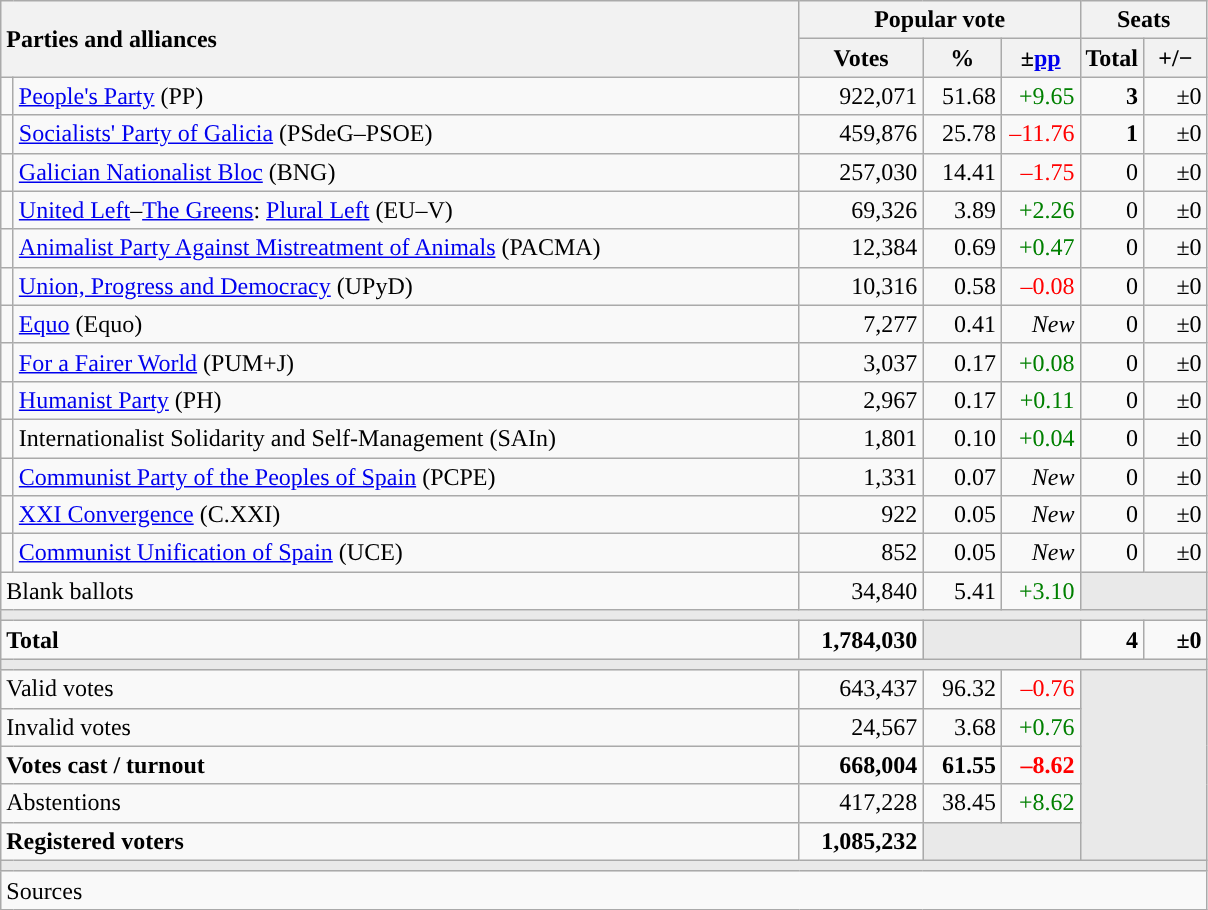<table class="wikitable" style="text-align:right;">
<tr>
<th style="text-align:left;" rowspan="2" colspan="2" width="525">Parties and alliances</th>
<th colspan="3">Popular vote</th>
<th colspan="2">Seats</th>
</tr>
<tr>
<th width="75">Votes</th>
<th width="45">%</th>
<th width="45">±<a href='#'>pp</a></th>
<th width="35">Total</th>
<th width="35">+/−</th>
</tr>
<tr>
<td width="1" style="color:inherit;background:"></td>
<td align="left"><a href='#'>People's Party</a> (PP)</td>
<td>922,071</td>
<td>51.68</td>
<td style="color:green;">+9.65</td>
<td><strong>3</strong></td>
<td>±0</td>
</tr>
<tr>
<td style="color:inherit;background:"></td>
<td align="left"><a href='#'>Socialists' Party of Galicia</a> (PSdeG–PSOE)</td>
<td>459,876</td>
<td>25.78</td>
<td style="color:red;">–11.76</td>
<td><strong>1</strong></td>
<td>±0</td>
</tr>
<tr>
<td style="color:inherit;background:"></td>
<td align="left"><a href='#'>Galician Nationalist Bloc</a> (BNG)</td>
<td>257,030</td>
<td>14.41</td>
<td style="color:red;">–1.75</td>
<td>0</td>
<td>±0</td>
</tr>
<tr>
<td style="color:inherit;background:"></td>
<td align="left"><a href='#'>United Left</a>–<a href='#'>The Greens</a>: <a href='#'>Plural Left</a> (EU–V)</td>
<td>69,326</td>
<td>3.89</td>
<td style="color:green;">+2.26</td>
<td>0</td>
<td>±0</td>
</tr>
<tr>
<td style="color:inherit;background:"></td>
<td align="left"><a href='#'>Animalist Party Against Mistreatment of Animals</a> (PACMA)</td>
<td>12,384</td>
<td>0.69</td>
<td style="color:green;">+0.47</td>
<td>0</td>
<td>±0</td>
</tr>
<tr>
<td style="color:inherit;background:"></td>
<td align="left"><a href='#'>Union, Progress and Democracy</a> (UPyD)</td>
<td>10,316</td>
<td>0.58</td>
<td style="color:red;">–0.08</td>
<td>0</td>
<td>±0</td>
</tr>
<tr>
<td style="color:inherit;background:"></td>
<td align="left"><a href='#'>Equo</a> (Equo)</td>
<td>7,277</td>
<td>0.41</td>
<td><em>New</em></td>
<td>0</td>
<td>±0</td>
</tr>
<tr>
<td style="color:inherit;background:"></td>
<td align="left"><a href='#'>For a Fairer World</a> (PUM+J)</td>
<td>3,037</td>
<td>0.17</td>
<td style="color:green;">+0.08</td>
<td>0</td>
<td>±0</td>
</tr>
<tr>
<td style="color:inherit;background:"></td>
<td align="left"><a href='#'>Humanist Party</a> (PH)</td>
<td>2,967</td>
<td>0.17</td>
<td style="color:green;">+0.11</td>
<td>0</td>
<td>±0</td>
</tr>
<tr>
<td style="color:inherit;background:"></td>
<td align="left">Internationalist Solidarity and Self-Management (SAIn)</td>
<td>1,801</td>
<td>0.10</td>
<td style="color:green;">+0.04</td>
<td>0</td>
<td>±0</td>
</tr>
<tr>
<td style="color:inherit;background:"></td>
<td align="left"><a href='#'>Communist Party of the Peoples of Spain</a> (PCPE)</td>
<td>1,331</td>
<td>0.07</td>
<td><em>New</em></td>
<td>0</td>
<td>±0</td>
</tr>
<tr>
<td style="color:inherit;background:"></td>
<td align="left"><a href='#'>XXI Convergence</a> (C.XXI)</td>
<td>922</td>
<td>0.05</td>
<td><em>New</em></td>
<td>0</td>
<td>±0</td>
</tr>
<tr>
<td style="color:inherit;background:"></td>
<td align="left"><a href='#'>Communist Unification of Spain</a> (UCE)</td>
<td>852</td>
<td>0.05</td>
<td><em>New</em></td>
<td>0</td>
<td>±0</td>
</tr>
<tr>
<td align="left" colspan="2">Blank ballots</td>
<td>34,840</td>
<td>5.41</td>
<td style="color:green;">+3.10</td>
<td bgcolor="#E9E9E9" colspan="2"></td>
</tr>
<tr>
<td colspan="7" bgcolor="#E9E9E9"></td>
</tr>
<tr style="font-weight:bold;">
<td align="left" colspan="2">Total</td>
<td>1,784,030</td>
<td bgcolor="#E9E9E9" colspan="2"></td>
<td>4</td>
<td>±0</td>
</tr>
<tr>
<td colspan="7" bgcolor="#E9E9E9"></td>
</tr>
<tr>
<td align="left" colspan="2">Valid votes</td>
<td>643,437</td>
<td>96.32</td>
<td style="color:red;">–0.76</td>
<td bgcolor="#E9E9E9" colspan="2" rowspan="5"></td>
</tr>
<tr>
<td align="left" colspan="2">Invalid votes</td>
<td>24,567</td>
<td>3.68</td>
<td style="color:green;">+0.76</td>
</tr>
<tr style="font-weight:bold;">
<td align="left" colspan="2">Votes cast / turnout</td>
<td>668,004</td>
<td>61.55</td>
<td style="color:red;">–8.62</td>
</tr>
<tr>
<td align="left" colspan="2">Abstentions</td>
<td>417,228</td>
<td>38.45</td>
<td style="color:green;">+8.62</td>
</tr>
<tr style="font-weight:bold;">
<td align="left" colspan="2">Registered voters</td>
<td>1,085,232</td>
<td bgcolor="#E9E9E9" colspan="2"></td>
</tr>
<tr>
<td colspan="7" bgcolor="#E9E9E9"></td>
</tr>
<tr>
<td align="left" colspan="7">Sources</td>
</tr>
</table>
